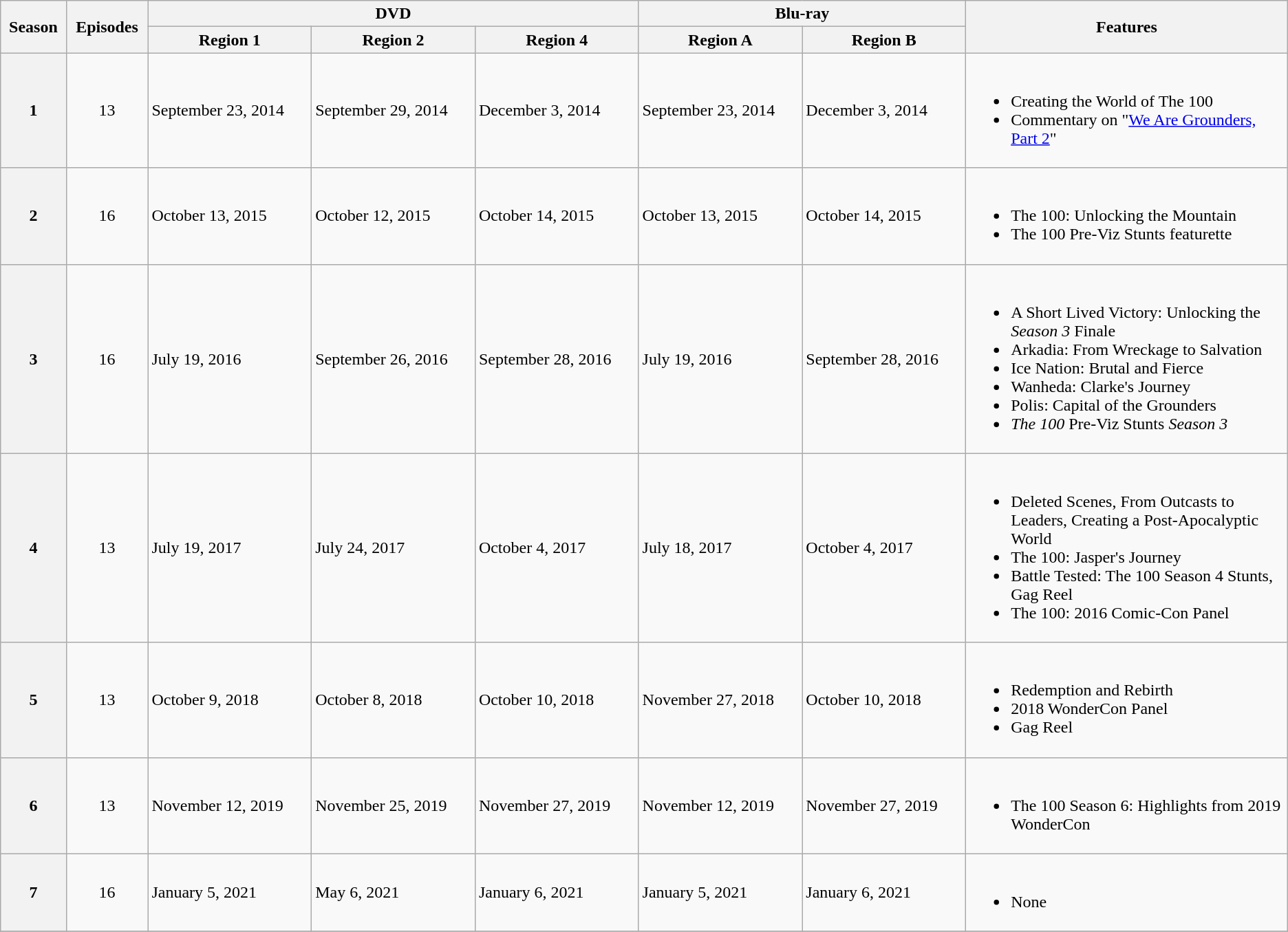<table class="wikitable">
<tr>
<th scope="col" rowspan="2">Season</th>
<th scope="col" rowspan="2">Episodes</th>
<th scope="col" colspan="3">DVD</th>
<th scope="col" colspan="2">Blu-ray</th>
<th scope="col" rowspan="2" style="width:25%">Features</th>
</tr>
<tr>
<th scope="col">Region 1</th>
<th scope="col">Region 2</th>
<th scope="col">Region 4</th>
<th scope="col">Region A</th>
<th scope="col">Region B</th>
</tr>
<tr>
<th scope="row">1</th>
<td style="text-align:center;">13</td>
<td>September 23, 2014</td>
<td>September 29, 2014</td>
<td>December 3, 2014</td>
<td>September 23, 2014</td>
<td>December 3, 2014</td>
<td><br><ul><li>Creating the World of The 100</li><li>Commentary on "<a href='#'>We Are Grounders, Part 2</a>"</li></ul></td>
</tr>
<tr>
<th scope="row">2</th>
<td style="text-align:center;">16</td>
<td>October 13, 2015</td>
<td>October 12, 2015</td>
<td>October 14, 2015</td>
<td>October 13, 2015</td>
<td>October 14, 2015</td>
<td><br><ul><li>The 100: Unlocking the Mountain</li><li>The 100 Pre-Viz Stunts featurette</li></ul></td>
</tr>
<tr>
<th scope="row">3</th>
<td style="text-align:center;">16</td>
<td>July 19, 2016</td>
<td>September 26, 2016</td>
<td>September 28, 2016</td>
<td>July 19, 2016</td>
<td>September 28, 2016</td>
<td><br><ul><li>A Short Lived Victory: Unlocking the <em>Season 3</em> Finale</li><li>Arkadia: From Wreckage to Salvation</li><li>Ice Nation: Brutal and Fierce</li><li>Wanheda: Clarke's Journey</li><li>Polis: Capital of the Grounders</li><li><em>The 100</em> Pre-Viz Stunts <em>Season 3</em></li></ul></td>
</tr>
<tr>
<th scope="row">4</th>
<td style="text-align:center;">13</td>
<td>July 19, 2017</td>
<td>July 24, 2017</td>
<td>October 4, 2017</td>
<td>July 18, 2017</td>
<td>October 4, 2017</td>
<td><br><ul><li>Deleted Scenes, From Outcasts to Leaders, Creating a Post-Apocalyptic World</li><li>The 100: Jasper's Journey</li><li>Battle Tested: The 100 Season 4 Stunts, Gag Reel</li><li>The 100: 2016 Comic-Con Panel</li></ul></td>
</tr>
<tr>
<th scope="row">5</th>
<td style="text-align:center;">13</td>
<td>October 9, 2018</td>
<td>October 8, 2018</td>
<td>October 10, 2018</td>
<td>November 27, 2018</td>
<td>October 10, 2018</td>
<td><br><ul><li>Redemption and Rebirth</li><li>2018 WonderCon Panel</li><li>Gag Reel</li></ul></td>
</tr>
<tr>
<th scope="row">6</th>
<td style="text-align:center;">13</td>
<td>November 12, 2019</td>
<td>November 25, 2019</td>
<td>November 27, 2019</td>
<td>November 12, 2019</td>
<td>November 27, 2019</td>
<td><br><ul><li>The 100 Season 6: Highlights from 2019 WonderCon</li></ul></td>
</tr>
<tr>
<th>7</th>
<td style="text-align:center;">16</td>
<td>January 5, 2021</td>
<td>May 6, 2021</td>
<td>January 6, 2021</td>
<td>January 5, 2021</td>
<td>January 6, 2021</td>
<td><br><ul><li>None</li></ul></td>
</tr>
<tr>
</tr>
</table>
